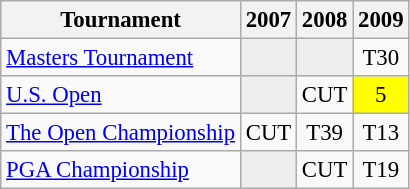<table class="wikitable" style="font-size:95%;text-align:center;">
<tr>
<th>Tournament</th>
<th>2007</th>
<th>2008</th>
<th>2009</th>
</tr>
<tr>
<td align=left><a href='#'>Masters Tournament</a></td>
<td style="background:#eeeeee;"></td>
<td style="background:#eeeeee;"></td>
<td>T30</td>
</tr>
<tr>
<td align=left><a href='#'>U.S. Open</a></td>
<td style="background:#eeeeee;"></td>
<td>CUT</td>
<td style="background:yellow;">5</td>
</tr>
<tr>
<td align=left><a href='#'>The Open Championship</a></td>
<td>CUT</td>
<td>T39</td>
<td>T13</td>
</tr>
<tr>
<td align=left><a href='#'>PGA Championship</a></td>
<td style="background:#eeeeee;"></td>
<td>CUT</td>
<td>T19</td>
</tr>
</table>
